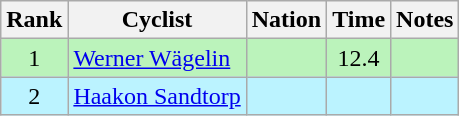<table class="wikitable sortable" style="text-align:center">
<tr>
<th>Rank</th>
<th>Cyclist</th>
<th>Nation</th>
<th>Time</th>
<th>Notes</th>
</tr>
<tr style="background:#bbf3bb;">
<td>1</td>
<td align=left><a href='#'>Werner Wägelin</a></td>
<td align=left></td>
<td>12.4</td>
<td></td>
</tr>
<tr bgcolor=bbf3ff>
<td>2</td>
<td align=left><a href='#'>Haakon Sandtorp</a></td>
<td align=left></td>
<td></td>
<td></td>
</tr>
</table>
